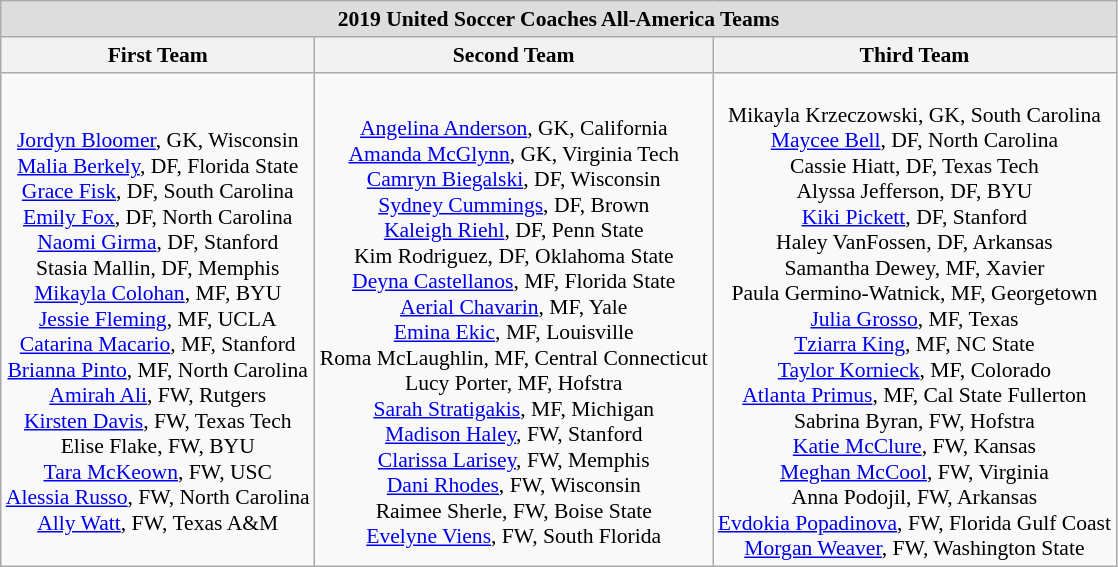<table class="wikitable" style="white-space:nowrap; font-size:90%;">
<tr>
<td colspan="7" style="text-align:center; background:#ddd;"><strong>2019 United Soccer Coaches All-America Teams</strong></td>
</tr>
<tr>
<th>First Team</th>
<th>Second Team</th>
<th>Third Team</th>
</tr>
<tr>
<td align="center"><br><a href='#'>Jordyn Bloomer</a>, GK, Wisconsin<br>
<a href='#'>Malia Berkely</a>, DF, Florida State<br>
<a href='#'>Grace Fisk</a>, DF, South Carolina<br>
<a href='#'>Emily Fox</a>, DF, North Carolina<br>
<a href='#'>Naomi Girma</a>, DF, Stanford<br>
Stasia Mallin, DF, Memphis<br>
<a href='#'>Mikayla Colohan</a>, MF, BYU<br>
<a href='#'>Jessie Fleming</a>, MF, UCLA<br>
<a href='#'>Catarina Macario</a>, MF, Stanford<br>
<a href='#'>Brianna Pinto</a>, MF, North Carolina<br>
<a href='#'>Amirah Ali</a>, FW, Rutgers<br>
<a href='#'>Kirsten Davis</a>, FW, Texas Tech<br>
Elise Flake, FW, BYU<br>
<a href='#'>Tara McKeown</a>, FW, USC<br>
<a href='#'>Alessia Russo</a>, FW, North Carolina<br>
<a href='#'>Ally Watt</a>, FW, Texas A&M</td>
<td align="center"><br><a href='#'>Angelina Anderson</a>, GK, California<br>
<a href='#'>Amanda McGlynn</a>, GK, Virginia Tech<br>
<a href='#'>Camryn Biegalski</a>, DF, Wisconsin<br>
<a href='#'>Sydney Cummings</a>, DF, Brown<br>
<a href='#'>Kaleigh Riehl</a>, DF, Penn State<br>
Kim Rodriguez, DF, Oklahoma State<br>
<a href='#'>Deyna Castellanos</a>, MF, Florida State<br>
<a href='#'>Aerial Chavarin</a>, MF, Yale<br>
<a href='#'>Emina Ekic</a>, MF, Louisville<br>
Roma McLaughlin, MF, Central Connecticut<br>
Lucy Porter, MF, Hofstra<br>
<a href='#'>Sarah Stratigakis</a>, MF, Michigan<br>
<a href='#'>Madison Haley</a>, FW, Stanford<br>
<a href='#'>Clarissa Larisey</a>, FW, Memphis<br>
<a href='#'>Dani Rhodes</a>, FW, Wisconsin<br>
Raimee Sherle, FW, Boise State<br>
<a href='#'>Evelyne Viens</a>, FW, South Florida</td>
<td align="center"><br>Mikayla Krzeczowski, GK, South Carolina<br>
<a href='#'>Maycee Bell</a>, DF, North Carolina<br>
Cassie Hiatt, DF, Texas Tech<br>
Alyssa Jefferson, DF, BYU<br>
<a href='#'>Kiki Pickett</a>, DF, Stanford<br>
Haley VanFossen, DF, Arkansas<br>
Samantha Dewey, MF, Xavier<br>
Paula Germino-Watnick, MF, Georgetown<br>
<a href='#'>Julia Grosso</a>, MF, Texas<br>
<a href='#'>Tziarra King</a>, MF, NC State<br>
<a href='#'>Taylor Kornieck</a>, MF, Colorado<br>
<a href='#'>Atlanta Primus</a>, MF, Cal State Fullerton<br>
Sabrina Byran, FW, Hofstra<br>
<a href='#'>Katie McClure</a>, FW, Kansas<br>
<a href='#'>Meghan McCool</a>, FW, Virginia<br>
Anna Podojil, FW, Arkansas<br>
<a href='#'>Evdokia Popadinova</a>, FW, Florida Gulf Coast<br>
<a href='#'>Morgan Weaver</a>, FW, Washington State</td>
</tr>
</table>
